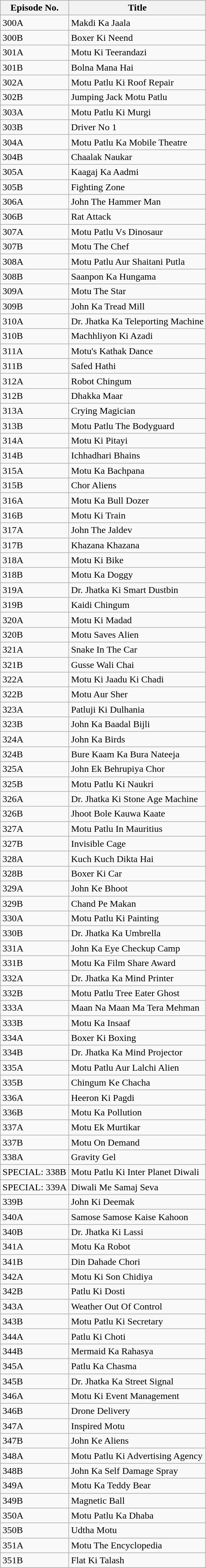<table class="wikitable">
<tr>
<th>Episode No.</th>
<th>Title</th>
</tr>
<tr>
<td>300A</td>
<td>Makdi Ka Jaala</td>
</tr>
<tr>
<td>300B</td>
<td>Boxer Ki Neend</td>
</tr>
<tr>
<td>301A</td>
<td>Motu Ki Teerandazi</td>
</tr>
<tr>
<td>301B</td>
<td>Bolna Mana Hai</td>
</tr>
<tr>
<td>302A</td>
<td>Motu Patlu Ki Roof Repair</td>
</tr>
<tr>
<td>302B</td>
<td>Jumping Jack Motu Patlu</td>
</tr>
<tr>
<td>303A</td>
<td>Motu Patlu Ki Murgi</td>
</tr>
<tr>
<td>303B</td>
<td>Driver No 1</td>
</tr>
<tr>
<td>304A</td>
<td>Motu Patlu Ka Mobile Theatre</td>
</tr>
<tr>
<td>304B</td>
<td>Chaalak Naukar</td>
</tr>
<tr>
<td>305A</td>
<td>Kaagaj Ka Aadmi</td>
</tr>
<tr>
<td>305B</td>
<td>Fighting Zone</td>
</tr>
<tr>
<td>306A</td>
<td>John The Hammer Man</td>
</tr>
<tr>
<td>306B</td>
<td>Rat Attack</td>
</tr>
<tr>
<td>307A</td>
<td>Motu Patlu Vs Dinosaur</td>
</tr>
<tr>
<td>307B</td>
<td>Motu The Chef</td>
</tr>
<tr>
<td>308A</td>
<td>Motu Patlu Aur Shaitani Putla</td>
</tr>
<tr>
<td>308B</td>
<td>Saanpon Ka Hungama</td>
</tr>
<tr>
<td>309A</td>
<td>Motu The Star</td>
</tr>
<tr>
<td>309B</td>
<td>John Ka Tread Mill</td>
</tr>
<tr>
<td>310A</td>
<td>Dr. Jhatka Ka Teleporting Machine</td>
</tr>
<tr>
<td>310B</td>
<td>Machhliyon Ki Azadi</td>
</tr>
<tr>
<td>311A</td>
<td>Motu's Kathak Dance</td>
</tr>
<tr>
<td>311B</td>
<td>Safed Hathi</td>
</tr>
<tr>
<td>312A</td>
<td>Robot Chingum</td>
</tr>
<tr>
<td>312B</td>
<td>Dhakka Maar</td>
</tr>
<tr>
<td>313A</td>
<td>Crying Magician</td>
</tr>
<tr>
<td>313B</td>
<td>Motu Patlu The Bodyguard</td>
</tr>
<tr>
<td>314A</td>
<td>Motu Ki Pitayi</td>
</tr>
<tr>
<td>314B</td>
<td>Ichhadhari Bhains</td>
</tr>
<tr>
<td>315A</td>
<td>Motu Ka Bachpana</td>
</tr>
<tr>
<td>315B</td>
<td>Chor Aliens</td>
</tr>
<tr>
<td>316A</td>
<td>Motu Ka Bull Dozer</td>
</tr>
<tr>
<td>316B</td>
<td>Motu Ki Train</td>
</tr>
<tr>
<td>317A</td>
<td>John The Jaldev</td>
</tr>
<tr>
<td>317B</td>
<td>Khazana Khazana</td>
</tr>
<tr>
<td>318A</td>
<td>Motu Ki Bike</td>
</tr>
<tr>
<td>318B</td>
<td>Motu Ka Doggy</td>
</tr>
<tr>
<td>319A</td>
<td>Dr. Jhatka Ki Smart Dustbin</td>
</tr>
<tr>
<td>319B</td>
<td>Kaidi Chingum</td>
</tr>
<tr>
<td>320A</td>
<td>Motu Ki Madad</td>
</tr>
<tr>
<td>320B</td>
<td>Motu Saves Alien</td>
</tr>
<tr>
<td>321A</td>
<td>Snake In The Car</td>
</tr>
<tr>
<td>321B</td>
<td>Gusse Wali Chai</td>
</tr>
<tr>
<td>322A</td>
<td>Motu Ki Jaadu Ki Chadi</td>
</tr>
<tr>
<td>322B</td>
<td>Motu Aur Sher</td>
</tr>
<tr>
<td>323A</td>
<td>Patluji Ki Dulhania</td>
</tr>
<tr>
<td>323B</td>
<td>John Ka Baadal Bijli</td>
</tr>
<tr>
<td>324A</td>
<td>John Ka Birds</td>
</tr>
<tr>
<td>324B</td>
<td>Bure Kaam Ka Bura Nateeja</td>
</tr>
<tr>
<td>325A</td>
<td>John Ek Behrupiya Chor</td>
</tr>
<tr>
<td>325B</td>
<td>Motu Patlu Ki Naukri</td>
</tr>
<tr>
<td>326A</td>
<td>Dr. Jhatka Ki Stone Age Machine</td>
</tr>
<tr>
<td>326B</td>
<td>Jhoot Bole Kauwa Kaate</td>
</tr>
<tr>
<td>327A</td>
<td>Motu Patlu In Mauritius</td>
</tr>
<tr>
<td>327B</td>
<td>Invisible Cage</td>
</tr>
<tr>
<td>328A</td>
<td>Kuch Kuch Dikta Hai</td>
</tr>
<tr>
<td>328B</td>
<td>Boxer Ki Car</td>
</tr>
<tr>
<td>329A</td>
<td>John Ke Bhoot</td>
</tr>
<tr>
<td>329B</td>
<td>Chand Pe Makan</td>
</tr>
<tr>
<td>330A</td>
<td>Motu Patlu Ki Painting</td>
</tr>
<tr>
<td>330B</td>
<td>Dr. Jhatka Ka Umbrella</td>
</tr>
<tr>
<td>331A</td>
<td>John Ka Eye Checkup Camp</td>
</tr>
<tr>
<td>331B</td>
<td>Motu Ka Film Share Award</td>
</tr>
<tr>
<td>332A</td>
<td>Dr. Jhatka Ka Mind Printer</td>
</tr>
<tr>
<td>332B</td>
<td>Motu Patlu Tree Eater Ghost</td>
</tr>
<tr>
<td>333A</td>
<td>Maan Na Maan Ma Tera Mehman</td>
</tr>
<tr>
<td>333B</td>
<td>Motu Ka Insaaf</td>
</tr>
<tr>
<td>334A</td>
<td>Boxer Ki Boxing</td>
</tr>
<tr>
<td>334B</td>
<td>Dr. Jhatka Ka Mind Projector</td>
</tr>
<tr>
<td>335A</td>
<td>Motu Patlu Aur Lalchi Alien</td>
</tr>
<tr>
<td>335B</td>
<td>Chingum Ke Chacha</td>
</tr>
<tr>
<td>336A</td>
<td>Heeron Ki Pagdi</td>
</tr>
<tr>
<td>336B</td>
<td>Motu Ka Pollution</td>
</tr>
<tr>
<td>337A</td>
<td>Motu Ek Murtikar</td>
</tr>
<tr>
<td>337B</td>
<td>Motu On Demand</td>
</tr>
<tr>
<td>338A</td>
<td>Gravity Gel</td>
</tr>
<tr>
<td>SPECIAL: 338B</td>
<td>Motu Patlu Ki Inter Planet Diwali</td>
</tr>
<tr>
<td>SPECIAL: 339A</td>
<td>Diwali Me Samaj Seva</td>
</tr>
<tr>
<td>339B</td>
<td>John Ki Deemak</td>
</tr>
<tr>
<td>340A</td>
<td>Samose Samose Kaise Kahoon</td>
</tr>
<tr>
<td>340B</td>
<td>Dr. Jhatka Ki Lassi</td>
</tr>
<tr>
<td>341A</td>
<td>Motu Ka Robot</td>
</tr>
<tr>
<td>341B</td>
<td>Din Dahade Chori</td>
</tr>
<tr>
<td>342A</td>
<td>Motu Ki Son Chidiya</td>
</tr>
<tr>
<td>342B</td>
<td>Patlu Ki Dosti</td>
</tr>
<tr>
<td>343A</td>
<td>Weather Out Of Control</td>
</tr>
<tr>
<td>343B</td>
<td>Motu Patlu Ki Secretary</td>
</tr>
<tr>
<td>344A</td>
<td>Patlu Ki Choti</td>
</tr>
<tr>
<td>344B</td>
<td>Mermaid Ka Rahasya</td>
</tr>
<tr>
<td>345A</td>
<td>Patlu Ka Chasma</td>
</tr>
<tr>
<td>345B</td>
<td>Dr. Jhatka Ka Street Signal</td>
</tr>
<tr>
<td>346A</td>
<td>Motu Ki Event Management</td>
</tr>
<tr>
<td>346B</td>
<td>Drone Delivery</td>
</tr>
<tr>
<td>347A</td>
<td>Inspired Motu</td>
</tr>
<tr>
<td>347B</td>
<td>John Ke Aliens</td>
</tr>
<tr>
<td>348A</td>
<td>Motu Patlu Ki Advertising Agency</td>
</tr>
<tr>
<td>348B</td>
<td>John Ka Self Damage Spray</td>
</tr>
<tr>
<td>349A</td>
<td>Motu Ka Teddy Bear</td>
</tr>
<tr>
<td>349B</td>
<td>Magnetic Ball</td>
</tr>
<tr>
<td>350A</td>
<td>Motu Patlu Ka Dhaba</td>
</tr>
<tr>
<td>350B</td>
<td>Udtha Motu</td>
</tr>
<tr>
<td>351A</td>
<td>Motu The Encyclopedia</td>
</tr>
<tr>
<td>351B</td>
<td>Flat Ki Talash</td>
</tr>
</table>
